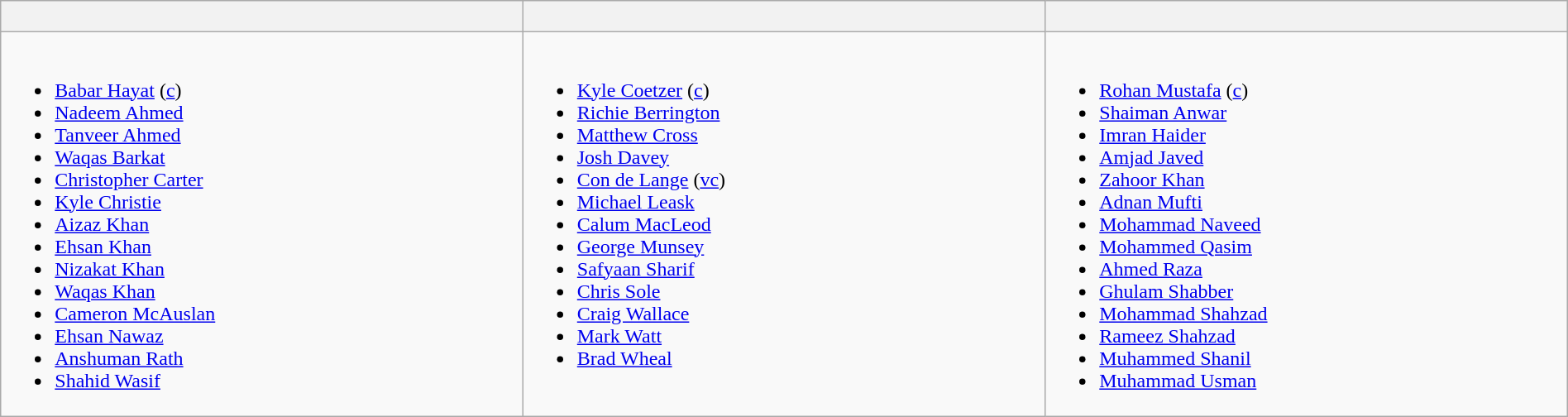<table class="wikitable" width="100%">
<tr>
<th width=25%><br></th>
<th width=25%><br></th>
<th width=25%><br></th>
</tr>
<tr>
<td valign=top><br><ul><li><a href='#'>Babar Hayat</a> (<a href='#'>c</a>)</li><li><a href='#'>Nadeem Ahmed</a></li><li><a href='#'>Tanveer Ahmed</a></li><li><a href='#'>Waqas Barkat</a></li><li><a href='#'>Christopher Carter</a></li><li><a href='#'>Kyle Christie</a></li><li><a href='#'>Aizaz Khan</a></li><li><a href='#'>Ehsan Khan</a></li><li><a href='#'>Nizakat Khan</a></li><li><a href='#'>Waqas Khan</a></li><li><a href='#'>Cameron McAuslan</a></li><li><a href='#'>Ehsan Nawaz</a></li><li><a href='#'>Anshuman Rath</a></li><li><a href='#'>Shahid Wasif</a></li></ul></td>
<td valign=top><br><ul><li><a href='#'>Kyle Coetzer</a> (<a href='#'>c</a>)</li><li><a href='#'>Richie Berrington</a></li><li><a href='#'>Matthew Cross</a></li><li><a href='#'>Josh Davey</a></li><li><a href='#'>Con de Lange</a> (<a href='#'>vc</a>)</li><li><a href='#'>Michael Leask</a></li><li><a href='#'>Calum MacLeod</a></li><li><a href='#'>George Munsey</a></li><li><a href='#'>Safyaan Sharif</a></li><li><a href='#'>Chris Sole</a></li><li><a href='#'>Craig Wallace</a></li><li><a href='#'>Mark Watt</a></li><li><a href='#'>Brad Wheal</a></li></ul></td>
<td valign=top><br><ul><li><a href='#'>Rohan Mustafa</a> (<a href='#'>c</a>)</li><li><a href='#'>Shaiman Anwar</a></li><li><a href='#'>Imran Haider</a></li><li><a href='#'>Amjad Javed</a></li><li><a href='#'>Zahoor Khan</a></li><li><a href='#'>Adnan Mufti</a></li><li><a href='#'>Mohammad Naveed</a></li><li><a href='#'>Mohammed Qasim</a></li><li><a href='#'>Ahmed Raza</a></li><li><a href='#'>Ghulam Shabber</a></li><li><a href='#'>Mohammad Shahzad</a></li><li><a href='#'>Rameez Shahzad</a></li><li><a href='#'>Muhammed Shanil</a></li><li><a href='#'>Muhammad Usman</a></li></ul></td>
</tr>
</table>
